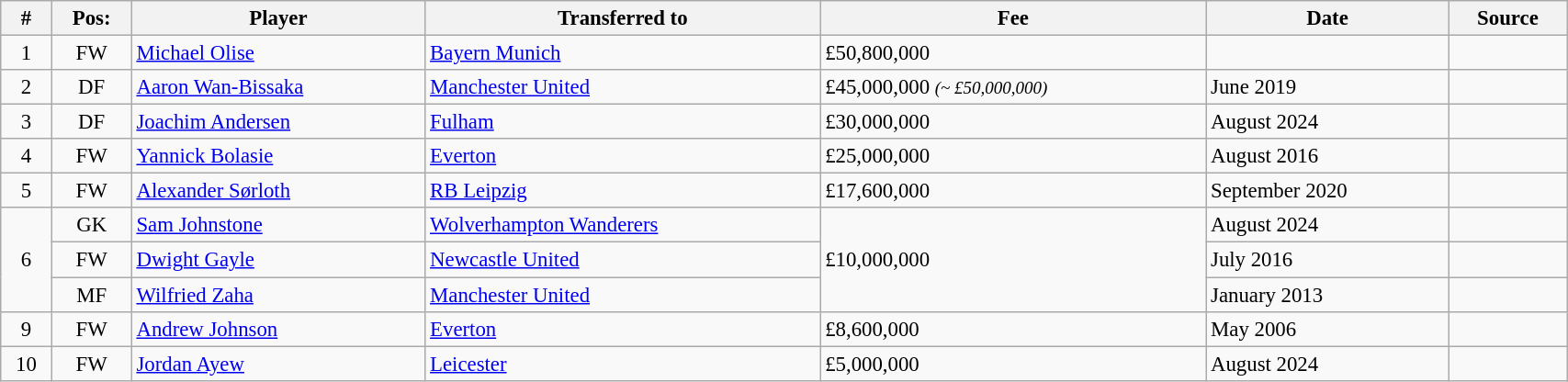<table class="wikitable sortable" style="width:90%; text-align:center; font-size:95%; text-align:left;">
<tr>
<th><strong>#</strong></th>
<th><strong>Pos:</strong></th>
<th><strong>Player</strong></th>
<th><strong>Transferred to</strong></th>
<th><strong>Fee</strong></th>
<th><strong>Date</strong></th>
<th><strong>Source</strong></th>
</tr>
<tr>
<td align=center>1</td>
<td align=center>FW</td>
<td> <a href='#'>Michael Olise</a></td>
<td> <a href='#'>Bayern Munich</a></td>
<td>£50,800,000</td>
<td></td>
<td align=center></td>
</tr>
<tr>
<td align=center>2</td>
<td align=center>DF</td>
<td> <a href='#'>Aaron Wan-Bissaka</a></td>
<td> <a href='#'>Manchester United</a></td>
<td>£45,000,000 <small><em>(~ £50,000,000)</em></small></td>
<td>June 2019</td>
<td align=center></td>
</tr>
<tr>
<td align=center>3</td>
<td align=center>DF</td>
<td> <a href='#'>Joachim Andersen</a></td>
<td> <a href='#'>Fulham</a></td>
<td>£30,000,000</td>
<td>August 2024</td>
<td align=center></td>
</tr>
<tr>
<td align=center>4</td>
<td align=center>FW</td>
<td> <a href='#'>Yannick Bolasie</a></td>
<td> <a href='#'>Everton</a></td>
<td>£25,000,000</td>
<td>August 2016</td>
<td align=center></td>
</tr>
<tr>
<td align=center>5</td>
<td align=center>FW</td>
<td> <a href='#'>Alexander Sørloth</a></td>
<td> <a href='#'>RB Leipzig</a></td>
<td>£17,600,000</td>
<td>September 2020</td>
<td align=center></td>
</tr>
<tr>
<td rowspan="3" align=center>6</td>
<td align=center>GK</td>
<td> <a href='#'>Sam Johnstone</a></td>
<td> <a href='#'>Wolverhampton Wanderers</a></td>
<td rowspan="3">£10,000,000</td>
<td>August 2024</td>
<td align=center></td>
</tr>
<tr>
<td align=center>FW</td>
<td> <a href='#'>Dwight Gayle</a></td>
<td> <a href='#'>Newcastle United</a></td>
<td>July 2016</td>
<td align=center></td>
</tr>
<tr>
<td align=center>MF</td>
<td> <a href='#'>Wilfried Zaha</a></td>
<td> <a href='#'>Manchester United</a></td>
<td>January 2013</td>
<td align=center></td>
</tr>
<tr>
<td align=center>9</td>
<td align=center>FW</td>
<td> <a href='#'>Andrew Johnson</a></td>
<td> <a href='#'>Everton</a></td>
<td>£8,600,000</td>
<td>May 2006</td>
<td align=center></td>
</tr>
<tr>
<td align=center>10</td>
<td align=center>FW</td>
<td> <a href='#'>Jordan Ayew</a></td>
<td> <a href='#'>Leicester</a></td>
<td>£5,000,000</td>
<td>August 2024</td>
<td align=center></td>
</tr>
</table>
